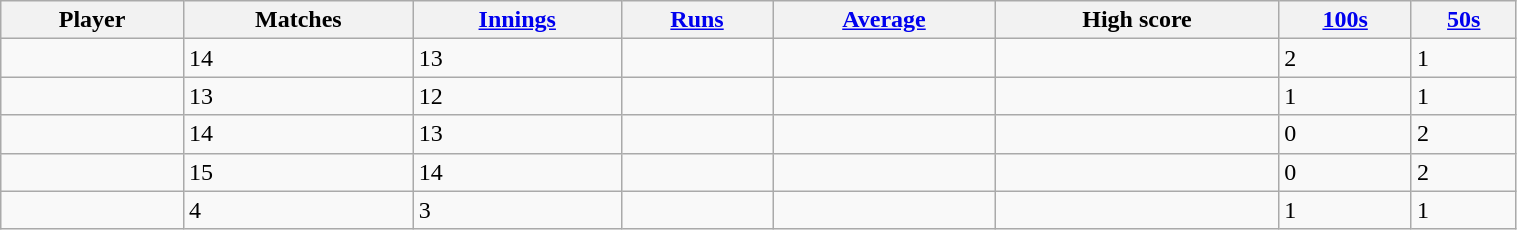<table class="wikitable sortable" style="width:80%;">
<tr>
<th>Player</th>
<th>Matches</th>
<th><a href='#'>Innings</a></th>
<th><a href='#'>Runs</a></th>
<th><a href='#'>Average</a></th>
<th>High score</th>
<th><a href='#'>100s</a></th>
<th><a href='#'>50s</a></th>
</tr>
<tr>
<td></td>
<td>14</td>
<td>13</td>
<td></td>
<td></td>
<td></td>
<td>2</td>
<td>1</td>
</tr>
<tr>
<td></td>
<td>13</td>
<td>12</td>
<td></td>
<td></td>
<td></td>
<td>1</td>
<td>1</td>
</tr>
<tr>
<td></td>
<td>14</td>
<td>13</td>
<td></td>
<td></td>
<td></td>
<td>0</td>
<td>2</td>
</tr>
<tr>
<td></td>
<td>15</td>
<td>14</td>
<td></td>
<td></td>
<td></td>
<td>0</td>
<td>2</td>
</tr>
<tr>
<td></td>
<td>4</td>
<td>3</td>
<td></td>
<td></td>
<td></td>
<td>1</td>
<td>1</td>
</tr>
</table>
